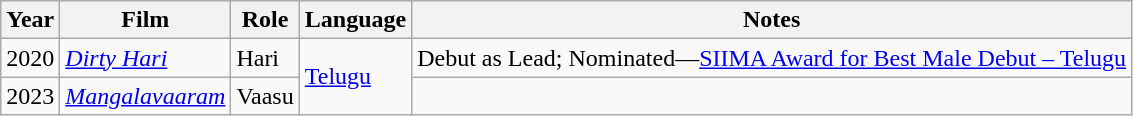<table class="wikitable">
<tr>
<th>Year</th>
<th>Film</th>
<th>Role</th>
<th>Language</th>
<th>Notes</th>
</tr>
<tr>
<td>2020</td>
<td><em><a href='#'>Dirty Hari</a></em></td>
<td>Hari</td>
<td rowspan="2"><a href='#'>Telugu</a></td>
<td>Debut as Lead; Nominated—<a href='#'>SIIMA Award for Best Male Debut – Telugu</a></td>
</tr>
<tr>
<td>2023</td>
<td><em><a href='#'>Mangalavaaram</a></em></td>
<td>Vaasu</td>
<td></td>
</tr>
</table>
